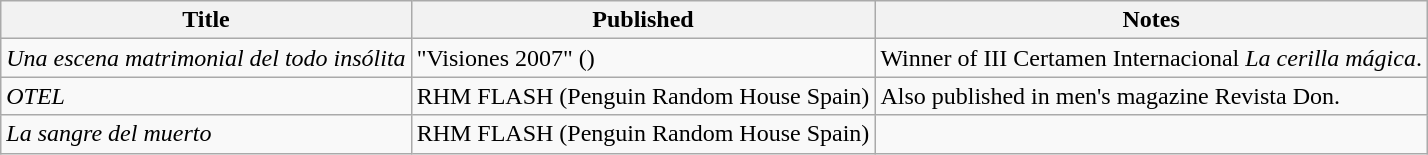<table class="wikitable">
<tr>
<th>Title</th>
<th>Published</th>
<th>Notes</th>
</tr>
<tr>
<td><em>Una escena matrimonial del todo insólita</em></td>
<td>"Visiones 2007" ()</td>
<td>Winner of III Certamen Internacional <em>La cerilla mágica</em>.</td>
</tr>
<tr>
<td><em>OTEL</em></td>
<td>RHM FLASH (Penguin Random House Spain)</td>
<td>Also published in men's magazine Revista Don.</td>
</tr>
<tr>
<td><em>La sangre del muerto</em></td>
<td>RHM FLASH (Penguin Random House Spain)</td>
<td></td>
</tr>
</table>
